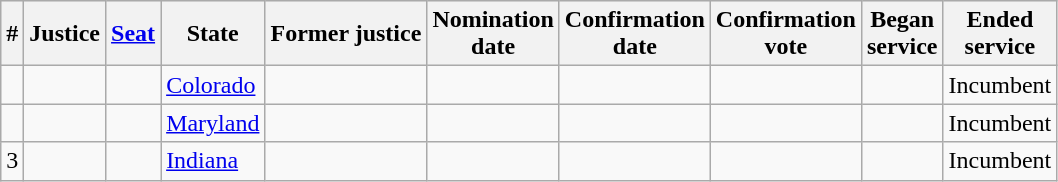<table class="sortable wikitable">
<tr bgcolor="#ececec">
<th>#</th>
<th>Justice</th>
<th><a href='#'>Seat</a></th>
<th>State</th>
<th>Former justice</th>
<th>Nomination<br>date</th>
<th>Confirmation<br>date</th>
<th>Confirmation<br>vote</th>
<th>Began<br>service</th>
<th>Ended<br>service</th>
</tr>
<tr>
<td></td>
<td></td>
<td align="center"></td>
<td><a href='#'>Colorado</a></td>
<td></td>
<td></td>
<td></td>
<td align="center"></td>
<td></td>
<td align="center">Incumbent</td>
</tr>
<tr>
<td></td>
<td></td>
<td align="center"></td>
<td><a href='#'>Maryland</a></td>
<td></td>
<td></td>
<td></td>
<td align="center"></td>
<td></td>
<td align="center">Incumbent</td>
</tr>
<tr>
<td>3</td>
<td></td>
<td align="center"></td>
<td><a href='#'>Indiana</a></td>
<td></td>
<td></td>
<td></td>
<td align="center"></td>
<td></td>
<td align="center">Incumbent</td>
</tr>
</table>
